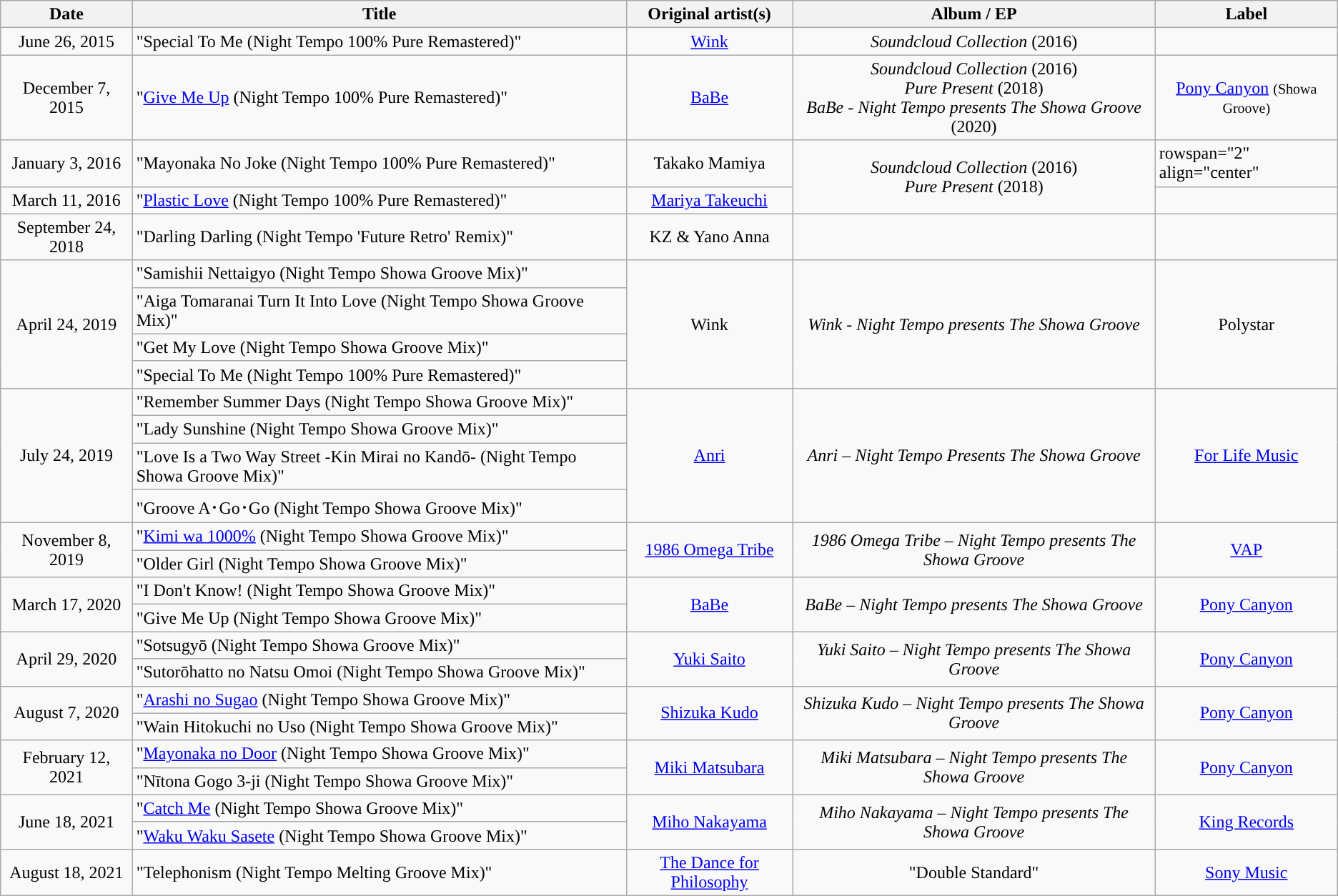<table class="wikitable">
<tr>
<th>Date</th>
<th>Title</th>
<th>Original artist(s)</th>
<th>Album / EP</th>
<th>Label</th>
</tr>
<tr>
<td align="center">June 26, 2015</td>
<td>"Special To Me (Night Tempo 100% Pure Remastered)"</td>
<td align="center"><a href='#'>Wink</a></td>
<td align="center"><em>Soundcloud Collection</em> (2016)</td>
<td></td>
</tr>
<tr>
<td align="center">December 7, 2015</td>
<td>"<a href='#'>Give Me Up</a> (Night Tempo 100% Pure Remastered)"</td>
<td align="center"><a href='#'>BaBe</a></td>
<td align="center"><em>Soundcloud Collection</em> (2016) <br> <em>Pure Present</em> (2018) <br> <em>BaBe - Night Tempo presents The Showa Groove</em> (2020)</td>
<td rowspan="1" align="center"><a href='#'>Pony Canyon</a> <small>(Showa Groove)</small></td>
</tr>
<tr>
<td align="center">January 3, 2016</td>
<td>"Mayonaka No Joke (Night Tempo 100% Pure Remastered)"</td>
<td align="center">Takako Mamiya</td>
<td rowspan="2" align="center"><em>Soundcloud Collection</em> (2016) <br> <em>Pure Present</em> (2018)</td>
<td>rowspan="2" align="center" </td>
</tr>
<tr>
<td align="center">March 11, 2016</td>
<td>"<a href='#'>Plastic Love</a> (Night Tempo 100% Pure Remastered)"</td>
<td align="center"><a href='#'>Mariya Takeuchi</a></td>
</tr>
<tr>
<td align="center">September 24, 2018</td>
<td>"Darling Darling (Night Tempo 'Future Retro' Remix)"</td>
<td align="center">KZ & Yano Anna</td>
<td></td>
<td></td>
</tr>
<tr>
<td rowspan=4 align="center">April 24, 2019</td>
<td>"Samishii Nettaigyo (Night Tempo Showa Groove Mix)"</td>
<td rowspan=4 align=center>Wink</td>
<td rowspan=4 align=center><em>Wink - Night Tempo presents The Showa Groove</em></td>
<td rowspan=4 align=center>Polystar</td>
</tr>
<tr>
<td>"Aiga Tomaranai Turn It Into Love (Night Tempo Showa Groove Mix)"</td>
</tr>
<tr>
<td>"Get My Love (Night Tempo Showa Groove Mix)"</td>
</tr>
<tr>
<td>"Special To Me (Night Tempo 100% Pure Remastered)"</td>
</tr>
<tr>
<td rowspan=4 align="center">July 24, 2019</td>
<td>"Remember Summer Days (Night Tempo Showa Groove Mix)"</td>
<td rowspan=4 align=center><a href='#'>Anri</a></td>
<td rowspan=4 align=center><em>Anri – Night Tempo Presents The Showa Groove</em></td>
<td rowspan=4 align=center><a href='#'>For Life Music</a></td>
</tr>
<tr>
<td>"Lady Sunshine (Night Tempo Showa Groove Mix)"</td>
</tr>
<tr>
<td>"Love Is a Two Way Street -Kin Mirai no Kandō- (Night Tempo Showa Groove Mix)"</td>
</tr>
<tr>
<td>"Groove A･Go･Go (Night Tempo Showa Groove Mix)"</td>
</tr>
<tr>
<td rowspan=2 align="center">November 8, 2019</td>
<td>"<a href='#'>Kimi wa 1000%</a> (Night Tempo Showa Groove Mix)"</td>
<td rowspan=2 align="center"><a href='#'>1986 Omega Tribe</a></td>
<td rowspan=2 align="center"><em>1986 Omega Tribe – Night Tempo presents The Showa Groove</em></td>
<td rowspan=2 align="center"><a href='#'>VAP</a></td>
</tr>
<tr>
<td>"Older Girl (Night Tempo Showa Groove Mix)"</td>
</tr>
<tr>
<td rowspan=2 align="center">March 17, 2020</td>
<td>"I Don't Know! (Night Tempo Showa Groove Mix)"</td>
<td rowspan=2 align="center"><a href='#'>BaBe</a></td>
<td rowspan=2 align="center"><em>BaBe – Night Tempo presents The Showa Groove</em></td>
<td rowspan="2" align="center"><a href='#'>Pony Canyon</a></td>
</tr>
<tr>
<td>"Give Me Up (Night Tempo Showa Groove Mix)"</td>
</tr>
<tr>
<td align=center rowspan=2>April 29, 2020</td>
<td>"Sotsugyō (Night Tempo Showa Groove Mix)"</td>
<td rowspan=2 align="center"><a href='#'>Yuki Saito</a></td>
<td rowspan=2 align="center"><em>Yuki Saito – Night Tempo presents The Showa Groove</em></td>
<td rowspan="2" align="center"><a href='#'>Pony Canyon</a></td>
</tr>
<tr>
<td>"Sutorōhatto no Natsu Omoi (Night Tempo Showa Groove Mix)"</td>
</tr>
<tr>
<td align=center rowspan=2>August 7, 2020</td>
<td>"<a href='#'>Arashi no Sugao</a> (Night Tempo Showa Groove Mix)"</td>
<td rowspan=2 align="center"><a href='#'>Shizuka Kudo</a></td>
<td rowspan=2 align="center"><em>Shizuka Kudo – Night Tempo presents The Showa Groove</em></td>
<td rowspan="2" align="center"><a href='#'>Pony Canyon</a></td>
</tr>
<tr>
<td>"Wain Hitokuchi no Uso (Night Tempo Showa Groove Mix)"</td>
</tr>
<tr>
<td align=center rowspan=2>February 12, 2021</td>
<td>"<a href='#'>Mayonaka no Door</a> (Night Tempo Showa Groove Mix)"</td>
<td rowspan=2 align="center"><a href='#'>Miki Matsubara</a></td>
<td rowspan=2 align="center"><em>Miki Matsubara – Night Tempo presents The Showa Groove</em></td>
<td rowspan="2" align="center"><a href='#'>Pony Canyon</a></td>
</tr>
<tr>
<td>"Nītona Gogo 3-ji (Night Tempo Showa Groove Mix)"</td>
</tr>
<tr>
<td align=center rowspan=2>June 18, 2021</td>
<td>"<a href='#'>Catch Me</a> (Night Tempo Showa Groove Mix)"</td>
<td rowspan=2 align="center"><a href='#'>Miho Nakayama</a></td>
<td rowspan=2 align="center"><em>Miho Nakayama – Night Tempo presents The Showa Groove</em></td>
<td rowspan="2" align="center"><a href='#'>King Records</a></td>
</tr>
<tr>
<td>"<a href='#'>Waku Waku Sasete</a> (Night Tempo Showa Groove Mix)"</td>
</tr>
<tr>
<td align=center>August 18, 2021</td>
<td>"Telephonism (Night Tempo Melting Groove Mix)"</td>
<td align=center><a href='#'>The Dance for Philosophy</a></td>
<td align=center>"Double Standard"</td>
<td align=center><a href='#'>Sony Music</a></td>
</tr>
</table>
